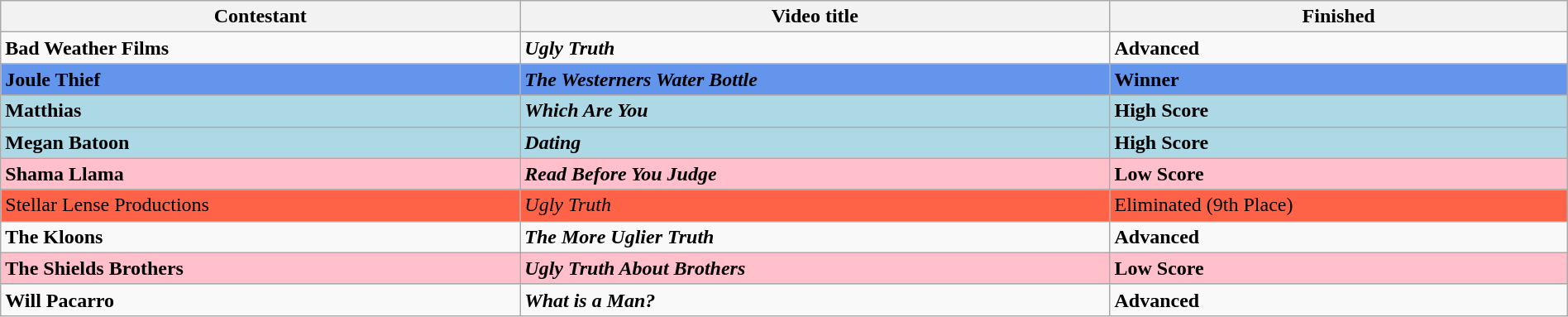<table class="wikitable" width="100%">
<tr>
<th>Contestant</th>
<th>Video title</th>
<th>Finished</th>
</tr>
<tr>
<td><strong>Bad Weather Films</strong></td>
<td><strong><em>Ugly Truth</em></strong></td>
<td><strong>Advanced</strong></td>
</tr>
<tr>
<td style="background:cornflowerblue; color:black;"><strong>Joule Thief</strong></td>
<td style="background:cornflowerblue; color:black;"><strong><em>The Westerners Water Bottle</em></strong></td>
<td style="background:cornflowerblue; color:black;"><strong>Winner</strong></td>
</tr>
<tr>
<td style="background:lightblue; color:black;"><strong>Matthias</strong></td>
<td style="background:lightblue; color:black;"><strong><em>Which Are You</em></strong></td>
<td style="background:lightblue; color:black;"><strong>High Score</strong></td>
</tr>
<tr>
<td style="background:lightblue; color:black;"><strong>Megan Batoon</strong></td>
<td style="background:lightblue; color:black;"><strong><em>Dating</em></strong></td>
<td style="background:lightblue; color:black;"><strong>High Score</strong></td>
</tr>
<tr>
<td style="background:pink; color:black;"><strong>Shama Llama</strong></td>
<td style="background:pink; color:black;"><strong><em>Read Before You Judge</em></strong></td>
<td style="background:pink; color:black;"><strong>Low Score</strong></td>
</tr>
<tr>
<td style="background:tomato; color:black;">Stellar Lense Productions</td>
<td style="background:tomato; color:black;"><em>Ugly Truth</em></td>
<td style="background:tomato; color:black;">Eliminated (9th Place)</td>
</tr>
<tr>
<td><strong>The Kloons</strong></td>
<td><strong><em>The More Uglier Truth</em></strong></td>
<td><strong>Advanced</strong></td>
</tr>
<tr>
<td style="background:pink; color:black;"><strong>The Shields Brothers</strong></td>
<td style="background:pink; color:black;"><strong><em>Ugly Truth About Brothers</em></strong></td>
<td style="background:pink; color:black;"><strong>Low Score</strong></td>
</tr>
<tr>
<td><strong>Will Pacarro</strong></td>
<td><strong><em>What is a Man?</em></strong></td>
<td><strong>Advanced</strong></td>
</tr>
</table>
